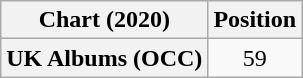<table class="wikitable plainrowheaders" style="text-align:center">
<tr>
<th scope="col">Chart (2020)</th>
<th scope="col">Position</th>
</tr>
<tr>
<th scope="row">UK Albums (OCC)</th>
<td>59</td>
</tr>
</table>
